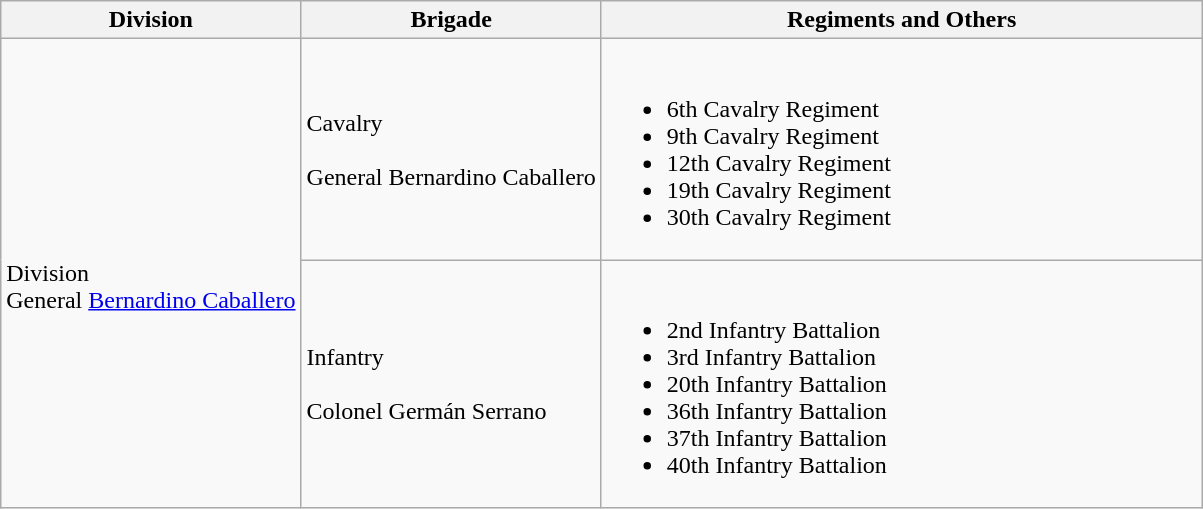<table class="wikitable">
<tr>
<th style="width:25%;">Division</th>
<th style="width:25%;">Brigade</th>
<th>Regiments and Others</th>
</tr>
<tr>
<td rowspan=2><br>Division
<br>
General <a href='#'>Bernardino Caballero</a></td>
<td>Cavalry<br><br>
General Bernardino Caballero</td>
<td><br><ul><li>6th Cavalry Regiment</li><li>9th Cavalry Regiment</li><li>12th Cavalry Regiment</li><li>19th Cavalry Regiment</li><li>30th Cavalry Regiment</li></ul></td>
</tr>
<tr>
<td>Infantry<br><br>
Colonel Germán Serrano</td>
<td><br><ul><li>2nd Infantry Battalion</li><li>3rd Infantry Battalion</li><li>20th Infantry Battalion</li><li>36th Infantry Battalion</li><li>37th Infantry Battalion</li><li>40th Infantry Battalion</li></ul></td>
</tr>
</table>
